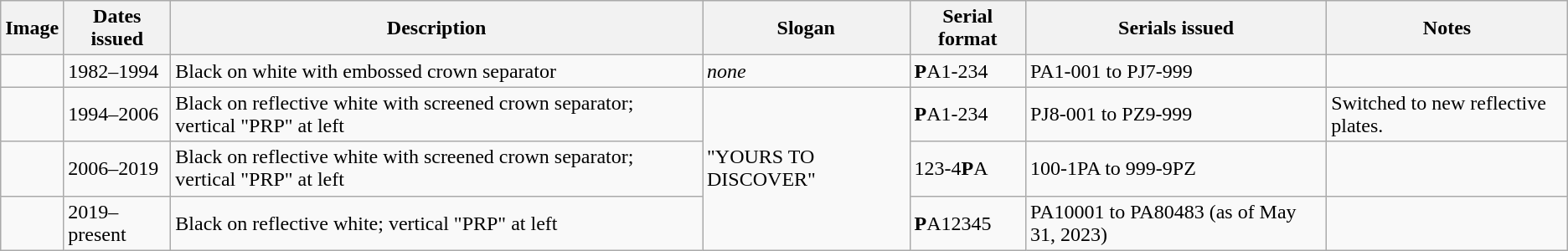<table class="wikitable">
<tr>
<th>Image</th>
<th>Dates issued</th>
<th>Description</th>
<th>Slogan</th>
<th>Serial format</th>
<th>Serials issued</th>
<th>Notes</th>
</tr>
<tr>
<td></td>
<td>1982–1994</td>
<td>Black on white with embossed crown separator</td>
<td><em>none</em></td>
<td><strong>P</strong>A1-234</td>
<td>PA1-001 to PJ7-999</td>
<td></td>
</tr>
<tr>
<td></td>
<td>1994–2006</td>
<td>Black on reflective white with screened crown separator; vertical "PRP" at left</td>
<td rowspan=3>"YOURS TO DISCOVER"</td>
<td><strong>P</strong>A1-234</td>
<td>PJ8-001 to PZ9-999</td>
<td>Switched to new reflective plates.</td>
</tr>
<tr>
<td></td>
<td>2006–2019</td>
<td>Black on reflective white with screened crown separator; vertical "PRP" at left</td>
<td>123-4<strong>P</strong>A</td>
<td>100-1PA to 999-9PZ</td>
<td></td>
</tr>
<tr>
<td></td>
<td>2019–present</td>
<td>Black on reflective white; vertical "PRP" at left</td>
<td><strong>P</strong>A12345</td>
<td>PA10001 to PA80483 (as of May 31, 2023)</td>
<td></td>
</tr>
</table>
